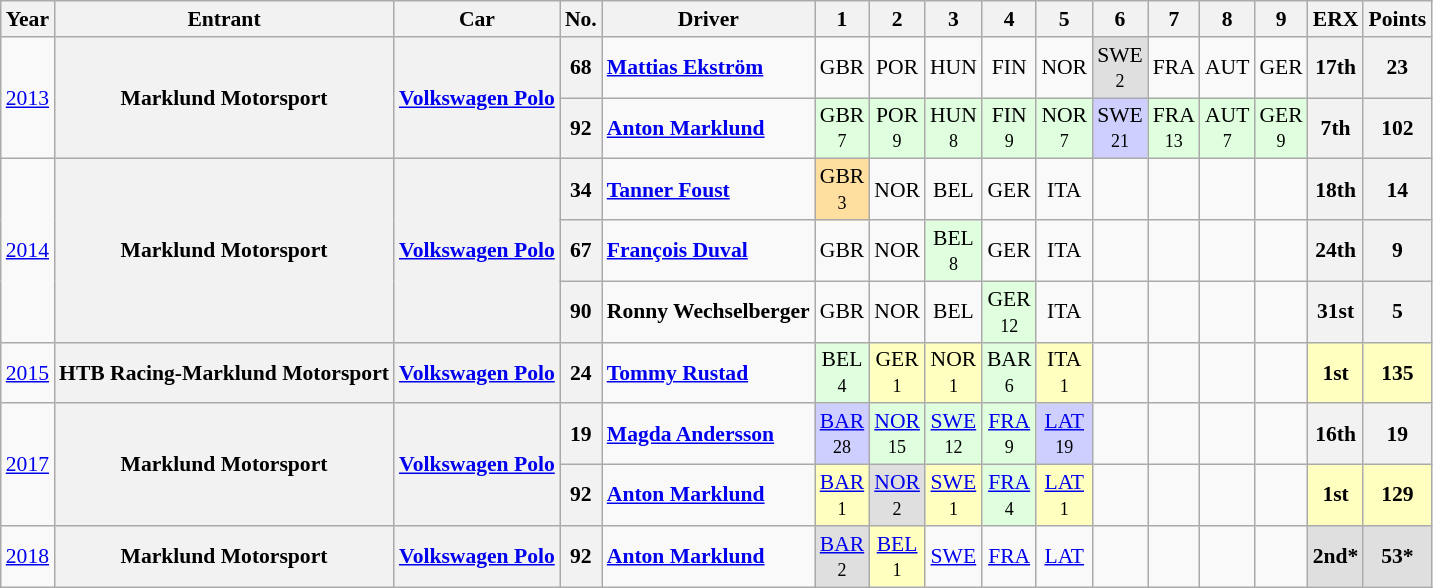<table class="wikitable" border="1" style="text-align:center; font-size:90%;">
<tr valign="top">
<th>Year</th>
<th>Entrant</th>
<th>Car</th>
<th>No.</th>
<th>Driver</th>
<th>1</th>
<th>2</th>
<th>3</th>
<th>4</th>
<th>5</th>
<th>6</th>
<th>7</th>
<th>8</th>
<th>9</th>
<th>ERX</th>
<th>Points</th>
</tr>
<tr>
<td rowspan=2><a href='#'>2013</a></td>
<th rowspan=2>Marklund Motorsport</th>
<th rowspan=2><a href='#'>Volkswagen Polo</a></th>
<th>68</th>
<td align="left"> <strong><a href='#'>Mattias Ekström</a></strong></td>
<td>GBR<br><small></small></td>
<td>POR<br><small></small></td>
<td>HUN<br><small></small></td>
<td>FIN<br><small></small></td>
<td>NOR<br><small></small></td>
<td style="background:#DFDFDF;">SWE<br><small>2</small></td>
<td>FRA<br><small></small></td>
<td>AUT<br><small></small></td>
<td>GER<br><small></small></td>
<th>17th</th>
<th>23</th>
</tr>
<tr>
<th>92</th>
<td align="left"> <strong><a href='#'>Anton Marklund</a></strong></td>
<td style="background:#DFFFDF;">GBR<br><small>7</small></td>
<td style="background:#DFFFDF;">POR<br><small>9</small></td>
<td style="background:#DFFFDF;">HUN<br><small>8</small></td>
<td style="background:#DFFFDF;">FIN<br><small>9</small></td>
<td style="background:#DFFFDF;">NOR<br><small>7</small></td>
<td style="background:#CFCFFF;">SWE<br><small>21</small></td>
<td style="background:#DFFFDF;">FRA<br><small>13</small></td>
<td style="background:#DFFFDF;">AUT<br><small>7</small></td>
<td style="background:#DFFFDF;">GER<br><small>9</small></td>
<th>7th</th>
<th>102</th>
</tr>
<tr>
<td rowspan=3><a href='#'>2014</a></td>
<th rowspan=3>Marklund Motorsport</th>
<th rowspan=3><a href='#'>Volkswagen Polo</a></th>
<th>34</th>
<td align="left"> <strong><a href='#'>Tanner Foust</a></strong></td>
<td style="background:#FFDF9F;">GBR<br><small>3</small></td>
<td>NOR<br><small></small></td>
<td>BEL<br><small></small></td>
<td>GER<br><small></small></td>
<td>ITA<br><small></small></td>
<td></td>
<td></td>
<td></td>
<td></td>
<th>18th</th>
<th>14</th>
</tr>
<tr>
<th>67</th>
<td align="left"> <strong><a href='#'>François Duval</a></strong></td>
<td>GBR</td>
<td>NOR</td>
<td style="background:#DFFFDF;">BEL<br><small>8</small></td>
<td>GER</td>
<td>ITA</td>
<td></td>
<td></td>
<td></td>
<td></td>
<th>24th</th>
<th>9</th>
</tr>
<tr>
<th>90</th>
<td align="left"> <strong>Ronny Wechselberger</strong></td>
<td>GBR</td>
<td>NOR</td>
<td>BEL<br><small></small></td>
<td style="background:#DFFFDF;">GER<br><small>12</small></td>
<td>ITA</td>
<td></td>
<td></td>
<td></td>
<td></td>
<th>31st</th>
<th>5</th>
</tr>
<tr>
<td><a href='#'>2015</a></td>
<th>HTB Racing-Marklund Motorsport</th>
<th><a href='#'>Volkswagen Polo</a></th>
<th>24</th>
<td align="left"> <strong><a href='#'>Tommy Rustad</a></strong></td>
<td style="background:#DFFFDF;">BEL<br><small>4</small></td>
<td style="background:#FFFFBF;">GER<br><small>1</small></td>
<td style="background:#FFFFBF;">NOR<br><small>1</small></td>
<td style="background:#DFFFDF;">BAR<br><small>6</small></td>
<td style="background:#FFFFBF;">ITA<br><small>1</small></td>
<td></td>
<td></td>
<td></td>
<td></td>
<th style="background:#FFFFBF;">1st</th>
<th style="background:#FFFFBF;">135</th>
</tr>
<tr>
<td rowspan=2><a href='#'>2017</a></td>
<th rowspan=2>Marklund Motorsport</th>
<th rowspan=2><a href='#'>Volkswagen Polo</a></th>
<th>19</th>
<td align="left"> <strong><a href='#'>Magda Andersson</a></strong></td>
<td style="background:#CFCFFF;"><a href='#'>BAR</a><br><small>28</small></td>
<td style="background:#DFFFDF;"><a href='#'>NOR</a><br><small>15</small></td>
<td style="background:#DFFFDF;"><a href='#'>SWE</a><br><small>12</small></td>
<td style="background:#DFFFDF;"><a href='#'>FRA</a><br><small>9</small></td>
<td style="background:#CFCFFF;"><a href='#'>LAT</a><br><small>19</small></td>
<td></td>
<td></td>
<td></td>
<td></td>
<th>16th</th>
<th>19</th>
</tr>
<tr>
<th>92</th>
<td align="left"> <strong><a href='#'>Anton Marklund</a></strong></td>
<td style="background:#FFFFBF;"><a href='#'>BAR</a><br><small>1</small></td>
<td style="background:#DFDFDF;"><a href='#'>NOR</a><br><small>2</small></td>
<td style="background:#FFFFBF;"><a href='#'>SWE</a><br><small>1</small></td>
<td style="background:#DFFFDF;"><a href='#'>FRA</a><br><small>4</small></td>
<td style="background:#FFFFBF;"><a href='#'>LAT</a><br><small>1</small></td>
<td></td>
<td></td>
<td></td>
<td></td>
<th style="background:#FFFFBF;">1st</th>
<th style="background:#FFFFBF;">129</th>
</tr>
<tr>
<td><a href='#'>2018</a></td>
<th>Marklund Motorsport</th>
<th><a href='#'>Volkswagen Polo</a></th>
<th>92</th>
<td align="left"> <strong><a href='#'>Anton Marklund</a></strong></td>
<td style="background:#DFDFDF;"><a href='#'>BAR</a><br><small>2</small></td>
<td style="background:#FFFFBF;"><a href='#'>BEL</a><br><small>1</small></td>
<td><a href='#'>SWE</a><br><small></small></td>
<td><a href='#'>FRA</a><br><small></small></td>
<td><a href='#'>LAT</a><br><small></small></td>
<td></td>
<td></td>
<td></td>
<td></td>
<th style="background:#DFDFDF;">2nd*</th>
<th style="background:#DFDFDF;">53*</th>
</tr>
</table>
